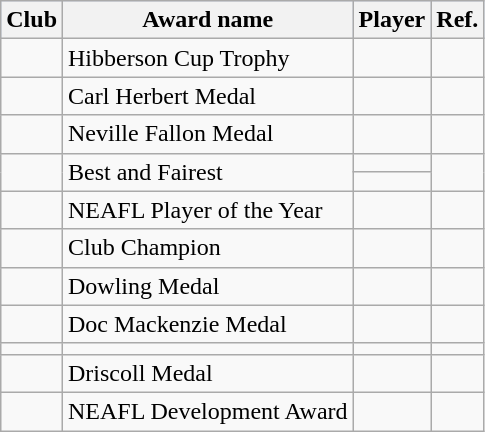<table class="wikitable sortable">
<tr style="background:#C1D8FF;">
<th>Club</th>
<th>Award name</th>
<th>Player</th>
<th class="unsortable">Ref.</th>
</tr>
<tr>
<td></td>
<td>Hibberson Cup Trophy</td>
<td></td>
<td></td>
</tr>
<tr>
<td></td>
<td>Carl Herbert Medal</td>
<td></td>
<td></td>
</tr>
<tr>
<td></td>
<td>Neville Fallon Medal</td>
<td></td>
<td></td>
</tr>
<tr>
<td rowspan=2></td>
<td rowspan=2>Best and Fairest</td>
<td></td>
<td rowspan=2></td>
</tr>
<tr>
<td></td>
</tr>
<tr>
<td></td>
<td>NEAFL Player of the Year</td>
<td></td>
<td></td>
</tr>
<tr>
<td></td>
<td>Club Champion</td>
<td></td>
<td></td>
</tr>
<tr>
<td></td>
<td>Dowling Medal</td>
<td></td>
<td></td>
</tr>
<tr>
<td></td>
<td>Doc Mackenzie Medal</td>
<td></td>
<td></td>
</tr>
<tr>
<td></td>
<td></td>
<td></td>
<td></td>
</tr>
<tr>
<td></td>
<td>Driscoll Medal</td>
<td></td>
<td></td>
</tr>
<tr>
<td></td>
<td>NEAFL Development Award</td>
<td></td>
<td></td>
</tr>
</table>
